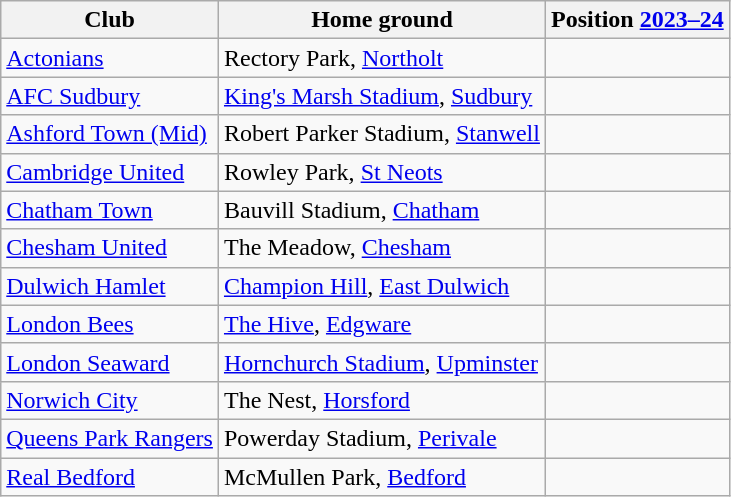<table class="wikitable sortable" style="text-align:center;">
<tr>
<th>Club</th>
<th>Home ground</th>
<th>Position <a href='#'>2023–24</a></th>
</tr>
<tr>
<td style="text-align:left;"><a href='#'>Actonians</a></td>
<td style="text-align:left;">Rectory Park, <a href='#'>Northolt</a></td>
<td></td>
</tr>
<tr>
<td style="text-align:left;"><a href='#'>AFC Sudbury</a></td>
<td style="text-align:left;"><a href='#'>King's Marsh Stadium</a>, <a href='#'>Sudbury</a></td>
<td></td>
</tr>
<tr>
<td style="text-align:left;"><a href='#'>Ashford Town (Mid)</a></td>
<td style="text-align:left;">Robert Parker Stadium, <a href='#'>Stanwell</a></td>
<td></td>
</tr>
<tr>
<td style="text-align:left;"><a href='#'>Cambridge United</a></td>
<td style="text-align:left;">Rowley Park, <a href='#'>St Neots</a></td>
<td></td>
</tr>
<tr>
<td style="text-align:left;"><a href='#'>Chatham Town</a></td>
<td style="text-align:left;">Bauvill Stadium, <a href='#'>Chatham</a></td>
<td></td>
</tr>
<tr>
<td style="text-align:left;"><a href='#'>Chesham United</a></td>
<td style="text-align:left;">The Meadow, <a href='#'>Chesham</a></td>
<td></td>
</tr>
<tr>
<td style="text-align:left;"><a href='#'>Dulwich Hamlet</a></td>
<td style="text-align:left;"><a href='#'>Champion Hill</a>, <a href='#'>East Dulwich</a></td>
<td></td>
</tr>
<tr>
<td style="text-align:left;"><a href='#'>London Bees</a></td>
<td style="text-align:left;"><a href='#'>The Hive</a>, <a href='#'>Edgware</a></td>
<td></td>
</tr>
<tr>
<td style="text-align:left;"><a href='#'>London Seaward</a></td>
<td style="text-align:left;"><a href='#'>Hornchurch Stadium</a>, <a href='#'>Upminster</a></td>
<td></td>
</tr>
<tr>
<td style="text-align:left;"><a href='#'>Norwich City</a></td>
<td style="text-align:left;">The Nest, <a href='#'>Horsford</a></td>
<td></td>
</tr>
<tr>
<td style="text-align:left;"><a href='#'>Queens Park Rangers</a></td>
<td style="text-align:left;">Powerday Stadium, <a href='#'>Perivale</a></td>
<td></td>
</tr>
<tr>
<td style="text-align:left;"><a href='#'>Real Bedford</a></td>
<td style="text-align:left;">McMullen Park, <a href='#'>Bedford</a></td>
<td></td>
</tr>
</table>
